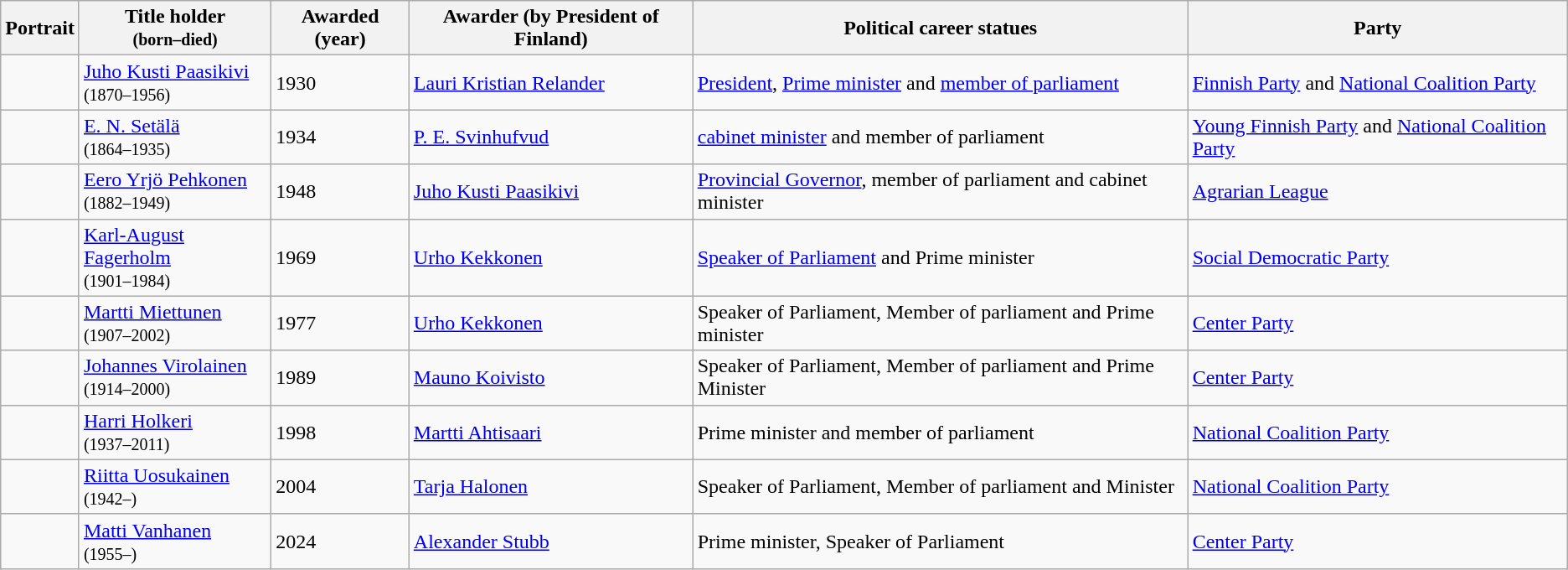<table class="wikitable sortable">
<tr>
<th>Portrait</th>
<th>Title holder <br><small>(born–died)</small></th>
<th>Awarded (year)</th>
<th>Awarder (by President of Finland)</th>
<th>Political career statues</th>
<th>Party</th>
</tr>
<tr>
<td></td>
<td><a href='#'>Juho Kusti Paasikivi</a><br><small>(1870–1956)</small></td>
<td>1930</td>
<td><a href='#'>Lauri Kristian Relander</a></td>
<td><a href='#'>President</a>, <a href='#'>Prime minister</a> and <a href='#'>member of parliament</a></td>
<td><a href='#'>Finnish Party</a> and <a href='#'>National Coalition Party</a></td>
</tr>
<tr>
<td></td>
<td><a href='#'>E. N. Setälä</a><br> <small>(1864–1935)</small></td>
<td>1934</td>
<td><a href='#'>P. E. Svinhufvud</a></td>
<td><a href='#'>cabinet minister</a> and member of parliament</td>
<td><a href='#'>Young Finnish Party</a> and <a href='#'>National Coalition Party</a></td>
</tr>
<tr>
<td></td>
<td><a href='#'>Eero Yrjö Pehkonen</a><br><small>(1882–1949)</small></td>
<td>1948</td>
<td><a href='#'>Juho Kusti Paasikivi</a></td>
<td><a href='#'>Provincial Governor</a>, member of parliament and cabinet minister</td>
<td><a href='#'>Agrarian League</a></td>
</tr>
<tr>
<td></td>
<td><a href='#'>Karl-August Fagerholm</a><br><small>(1901–1984)</small></td>
<td>1969</td>
<td><a href='#'>Urho Kekkonen</a></td>
<td><a href='#'>Speaker of Parliament</a> and Prime minister</td>
<td><a href='#'>Social Democratic Party</a></td>
</tr>
<tr>
<td></td>
<td><a href='#'>Martti Miettunen</a><br><small>(1907–2002)</small></td>
<td>1977</td>
<td><a href='#'>Urho Kekkonen</a></td>
<td>Speaker of Parliament, Member of parliament and Prime minister</td>
<td><a href='#'>Center Party</a></td>
</tr>
<tr>
<td></td>
<td><a href='#'>Johannes Virolainen</a><br><small>(1914–2000)</small></td>
<td>1989</td>
<td><a href='#'>Mauno Koivisto</a></td>
<td>Speaker of Parliament, Member of parliament and Prime Minister</td>
<td><a href='#'>Center Party</a></td>
</tr>
<tr>
<td></td>
<td><a href='#'>Harri Holkeri</a><br><small>(1937–2011)</small></td>
<td>1998</td>
<td><a href='#'>Martti Ahtisaari</a></td>
<td>Prime minister and member of parliament</td>
<td><a href='#'>National Coalition Party</a></td>
</tr>
<tr>
<td></td>
<td><a href='#'>Riitta Uosukainen</a><br><small>(1942–)</small></td>
<td>2004</td>
<td><a href='#'>Tarja Halonen</a></td>
<td>Speaker of Parliament, Member of parliament and Minister</td>
<td><a href='#'>National Coalition Party</a></td>
</tr>
<tr>
<td></td>
<td><a href='#'>Matti Vanhanen</a><br><small>(1955–)</small></td>
<td>2024</td>
<td><a href='#'>Alexander Stubb</a></td>
<td>Prime minister, Speaker of Parliament</td>
<td><a href='#'>Center Party</a></td>
</tr>
</table>
